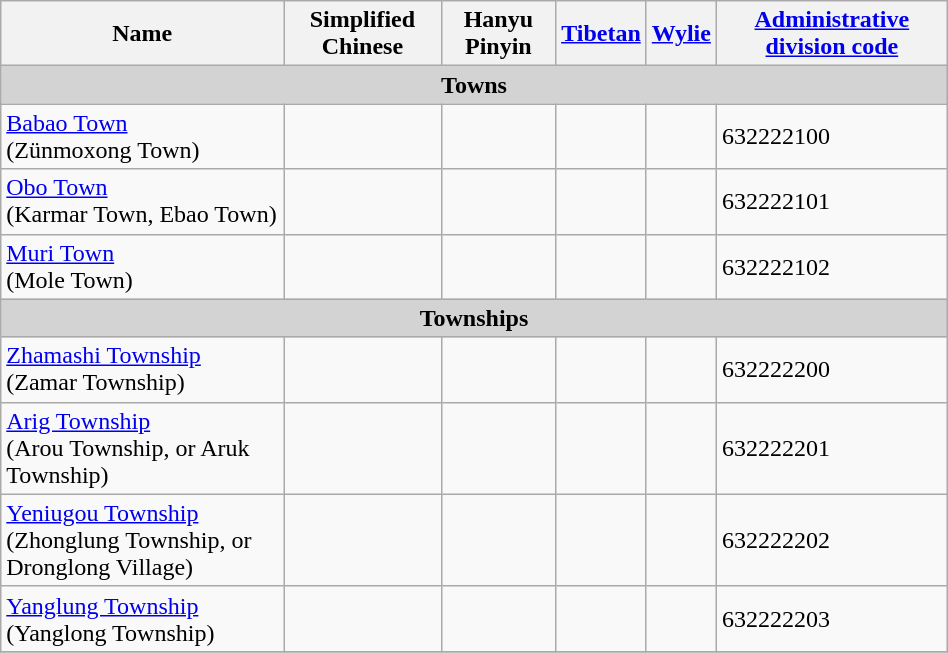<table class="wikitable" align="center" style="width:50%; border="1">
<tr>
<th>Name</th>
<th>Simplified Chinese</th>
<th>Hanyu Pinyin</th>
<th><a href='#'>Tibetan</a></th>
<th><a href='#'>Wylie</a></th>
<th><a href='#'>Administrative division code</a></th>
</tr>
<tr>
<td colspan="7"  style="text-align:center; background:#d3d3d3;"><strong>Towns</strong></td>
</tr>
<tr --------->
<td><a href='#'>Babao Town</a><br>(Zünmoxong Town)</td>
<td></td>
<td></td>
<td></td>
<td></td>
<td>632222100</td>
</tr>
<tr>
<td><a href='#'>Obo Town</a><br>(Karmar Town, Ebao Town)</td>
<td></td>
<td></td>
<td></td>
<td></td>
<td>632222101</td>
</tr>
<tr>
<td><a href='#'>Muri Town</a><br>(Mole Town)</td>
<td></td>
<td></td>
<td></td>
<td></td>
<td>632222102</td>
</tr>
<tr>
<td colspan="7"  style="text-align:center; background:#d3d3d3;"><strong>Townships</strong></td>
</tr>
<tr --------->
<td><a href='#'>Zhamashi Township</a><br>(Zamar Township)</td>
<td></td>
<td></td>
<td></td>
<td></td>
<td>632222200</td>
</tr>
<tr>
<td><a href='#'>Arig Township</a><br>(Arou Township, or Aruk Township)</td>
<td></td>
<td></td>
<td></td>
<td></td>
<td>632222201</td>
</tr>
<tr>
<td><a href='#'>Yeniugou Township</a><br>(Zhonglung Township, or Dronglong Village)</td>
<td></td>
<td></td>
<td></td>
<td></td>
<td>632222202</td>
</tr>
<tr>
<td><a href='#'>Yanglung Township</a><br>(Yanglong Township)</td>
<td></td>
<td></td>
<td></td>
<td></td>
<td>632222203</td>
</tr>
<tr>
</tr>
</table>
